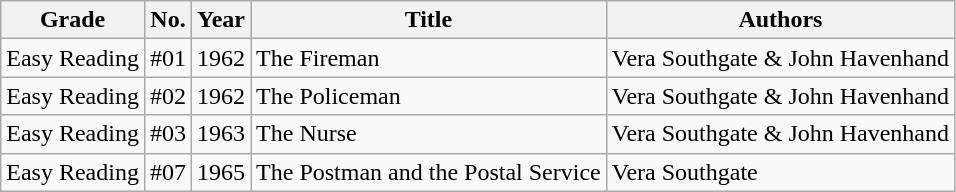<table class="wikitable">
<tr>
<th>Grade</th>
<th>No.</th>
<th>Year</th>
<th>Title</th>
<th>Authors</th>
</tr>
<tr>
<td>Easy Reading</td>
<td>#01</td>
<td>1962</td>
<td>The Fireman</td>
<td>Vera Southgate & John Havenhand</td>
</tr>
<tr>
<td>Easy Reading</td>
<td>#02</td>
<td>1962</td>
<td>The Policeman</td>
<td>Vera Southgate & John Havenhand</td>
</tr>
<tr>
<td>Easy Reading</td>
<td>#03</td>
<td>1963</td>
<td>The Nurse</td>
<td>Vera Southgate & John Havenhand</td>
</tr>
<tr>
<td>Easy Reading</td>
<td>#07</td>
<td>1965</td>
<td>The Postman and the Postal Service</td>
<td>Vera Southgate</td>
</tr>
</table>
